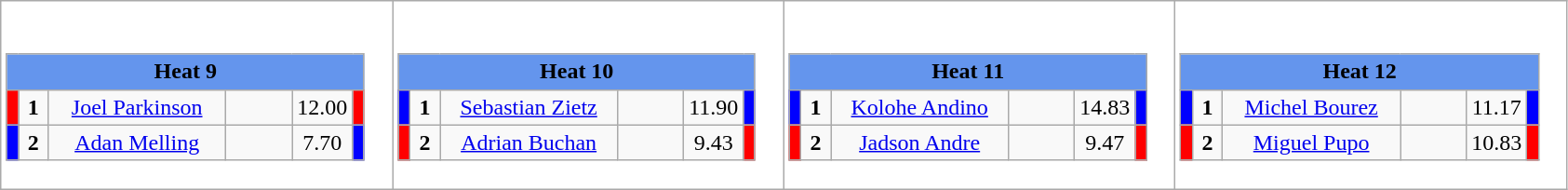<table class="wikitable" style="background:#fff;">
<tr>
<td><div><br><table class="wikitable">
<tr>
<td colspan="6"  style="text-align:center; background:#6495ed;"><strong>Heat 9</strong></td>
</tr>
<tr>
<td style="width:01px; background: #f00;"></td>
<td style="width:14px; text-align:center;"><strong>1</strong></td>
<td style="width:120px; text-align:center;"><a href='#'>Joel Parkinson</a></td>
<td style="width:40px; text-align:center;"></td>
<td style="width:20px; text-align:center;">12.00</td>
<td style="width:01px; background: #f00;"></td>
</tr>
<tr>
<td style="width:01px; background: #00f;"></td>
<td style="width:14px; text-align:center;"><strong>2</strong></td>
<td style="width:120px; text-align:center;"><a href='#'>Adan Melling</a></td>
<td style="width:40px; text-align:center;"></td>
<td style="width:20px; text-align:center;">7.70</td>
<td style="width:01px; background: #00f;"></td>
</tr>
</table>
</div></td>
<td><div><br><table class="wikitable">
<tr>
<td colspan="6"  style="text-align:center; background:#6495ed;"><strong>Heat 10</strong></td>
</tr>
<tr>
<td style="width:01px; background: #00f;"></td>
<td style="width:14px; text-align:center;"><strong>1</strong></td>
<td style="width:120px; text-align:center;"><a href='#'>Sebastian Zietz</a></td>
<td style="width:40px; text-align:center;"></td>
<td style="width:20px; text-align:center;">11.90</td>
<td style="width:01px; background: #00f;"></td>
</tr>
<tr>
<td style="width:01px; background: #f00;"></td>
<td style="width:14px; text-align:center;"><strong>2</strong></td>
<td style="width:120px; text-align:center;"><a href='#'>Adrian Buchan</a></td>
<td style="width:40px; text-align:center;"></td>
<td style="width:20px; text-align:center;">9.43</td>
<td style="width:01px; background: #f00;"></td>
</tr>
</table>
</div></td>
<td><div><br><table class="wikitable">
<tr>
<td colspan="6"  style="text-align:center; background:#6495ed;"><strong>Heat 11</strong></td>
</tr>
<tr>
<td style="width:01px; background: #00f;"></td>
<td style="width:14px; text-align:center;"><strong>1</strong></td>
<td style="width:120px; text-align:center;"><a href='#'>Kolohe Andino</a></td>
<td style="width:40px; text-align:center;"></td>
<td style="width:20px; text-align:center;">14.83</td>
<td style="width:01px; background: #00f;"></td>
</tr>
<tr>
<td style="width:01px; background: #f00;"></td>
<td style="width:14px; text-align:center;"><strong>2</strong></td>
<td style="width:120px; text-align:center;"><a href='#'>Jadson Andre</a></td>
<td style="width:40px; text-align:center;"></td>
<td style="width:20px; text-align:center;">9.47</td>
<td style="width:01px; background: #f00;"></td>
</tr>
</table>
</div></td>
<td><div><br><table class="wikitable">
<tr>
<td colspan="6"  style="text-align:center; background:#6495ed;"><strong>Heat 12</strong></td>
</tr>
<tr>
<td style="width:01px; background: #00f;"></td>
<td style="width:14px; text-align:center;"><strong>1</strong></td>
<td style="width:120px; text-align:center;"><a href='#'>Michel Bourez</a></td>
<td style="width:40px; text-align:center;"></td>
<td style="width:20px; text-align:center;">11.17</td>
<td style="width:01px; background: #00f;"></td>
</tr>
<tr>
<td style="width:01px; background: #f00;"></td>
<td style="width:14px; text-align:center;"><strong>2</strong></td>
<td style="width:120px; text-align:center;"><a href='#'>Miguel Pupo</a></td>
<td style="width:40px; text-align:center;"></td>
<td style="width:20px; text-align:center;">10.83</td>
<td style="width:01px; background: #f00;"></td>
</tr>
</table>
</div></td>
</tr>
</table>
